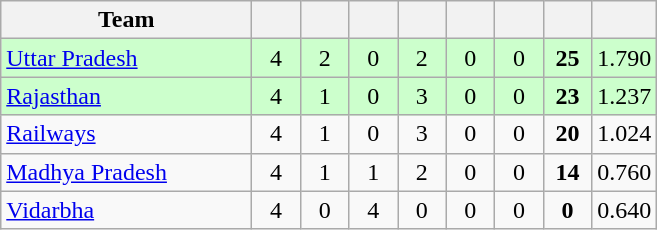<table class="wikitable" style="text-align:center">
<tr>
<th style="width:160px">Team</th>
<th style="width:25px"></th>
<th style="width:25px"></th>
<th style="width:25px"></th>
<th style="width:25px"></th>
<th style="width:25px"></th>
<th style="width:25px"></th>
<th style="width:25px"></th>
<th style="width:25px;"></th>
</tr>
<tr style="background:#cfc;">
<td style="text-align:left"><a href='#'>Uttar Pradesh</a></td>
<td>4</td>
<td>2</td>
<td>0</td>
<td>2</td>
<td>0</td>
<td>0</td>
<td><strong>25</strong></td>
<td>1.790</td>
</tr>
<tr style="background:#cfc;">
<td style="text-align:left"><a href='#'>Rajasthan</a></td>
<td>4</td>
<td>1</td>
<td>0</td>
<td>3</td>
<td>0</td>
<td>0</td>
<td><strong>23</strong></td>
<td>1.237</td>
</tr>
<tr>
<td style="text-align:left"><a href='#'>Railways</a></td>
<td>4</td>
<td>1</td>
<td>0</td>
<td>3</td>
<td>0</td>
<td>0</td>
<td><strong>20</strong></td>
<td>1.024</td>
</tr>
<tr>
<td style="text-align:left"><a href='#'>Madhya Pradesh</a></td>
<td>4</td>
<td>1</td>
<td>1</td>
<td>2</td>
<td>0</td>
<td>0</td>
<td><strong>14</strong></td>
<td>0.760</td>
</tr>
<tr>
<td style="text-align:left"><a href='#'>Vidarbha</a></td>
<td>4</td>
<td>0</td>
<td>4</td>
<td>0</td>
<td>0</td>
<td>0</td>
<td><strong>0</strong></td>
<td>0.640</td>
</tr>
</table>
